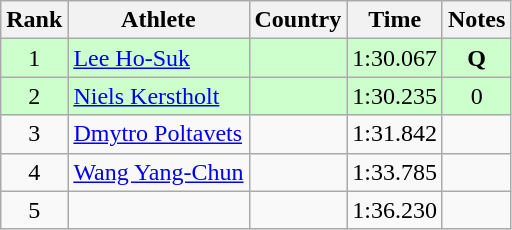<table class="wikitable sortable" style="text-align:center">
<tr>
<th>Rank</th>
<th>Athlete</th>
<th>Country</th>
<th>Time</th>
<th>Notes</th>
</tr>
<tr bgcolor="#ccffcc">
<td>1</td>
<td align=left><a href='#'>Lee Ho-Suk</a></td>
<td align=left></td>
<td>1:30.067</td>
<td><strong>Q</strong></td>
</tr>
<tr bgcolor="#ccffcc">
<td>2</td>
<td align=left><a href='#'>Niels Kerstholt</a></td>
<td align=left></td>
<td>1:30.235</td>
<td>0</td>
</tr>
<tr>
<td>3</td>
<td align=left><a href='#'>Dmytro Poltavets</a></td>
<td align=left></td>
<td>1:31.842</td>
<td></td>
</tr>
<tr>
<td>4</td>
<td align=left><a href='#'>Wang Yang-Chun</a></td>
<td align=left></td>
<td>1:33.785</td>
<td></td>
</tr>
<tr>
<td>5</td>
<td align=left></td>
<td align=left></td>
<td>1:36.230</td>
<td></td>
</tr>
</table>
